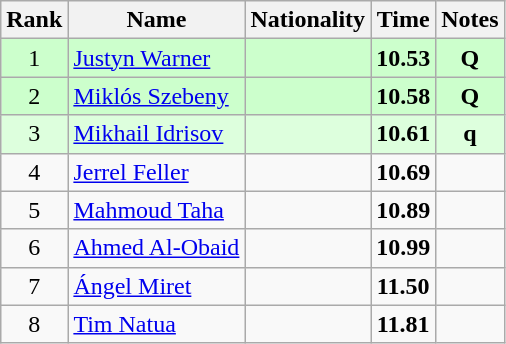<table class="wikitable sortable" style="text-align:center">
<tr>
<th>Rank</th>
<th>Name</th>
<th>Nationality</th>
<th>Time</th>
<th>Notes</th>
</tr>
<tr bgcolor=ccffcc>
<td>1</td>
<td align=left><a href='#'>Justyn Warner</a></td>
<td align=left></td>
<td><strong>10.53</strong></td>
<td><strong>Q</strong></td>
</tr>
<tr bgcolor=ccffcc>
<td>2</td>
<td align=left><a href='#'>Miklós Szebeny</a></td>
<td align=left></td>
<td><strong>10.58</strong></td>
<td><strong>Q</strong></td>
</tr>
<tr bgcolor=ddffdd>
<td>3</td>
<td align=left><a href='#'>Mikhail Idrisov</a></td>
<td align=left></td>
<td><strong>10.61</strong></td>
<td><strong>q</strong></td>
</tr>
<tr>
<td>4</td>
<td align=left><a href='#'>Jerrel Feller</a></td>
<td align=left></td>
<td><strong>10.69</strong></td>
<td></td>
</tr>
<tr>
<td>5</td>
<td align=left><a href='#'>Mahmoud Taha</a></td>
<td align=left></td>
<td><strong>10.89</strong></td>
<td></td>
</tr>
<tr>
<td>6</td>
<td align=left><a href='#'>Ahmed Al-Obaid</a></td>
<td align=left></td>
<td><strong>10.99</strong></td>
<td></td>
</tr>
<tr>
<td>7</td>
<td align=left><a href='#'>Ángel Miret</a></td>
<td align=left></td>
<td><strong>11.50</strong></td>
<td></td>
</tr>
<tr>
<td>8</td>
<td align=left><a href='#'>Tim Natua</a></td>
<td align=left></td>
<td><strong>11.81</strong></td>
<td></td>
</tr>
</table>
